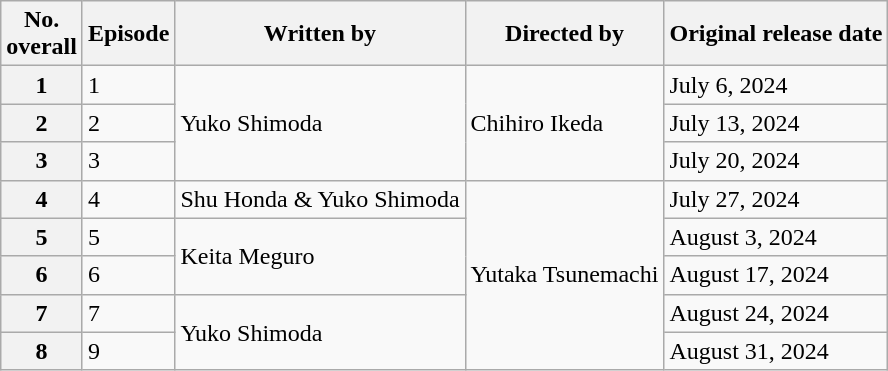<table class="wikitable">
<tr>
<th><abbr>No.</abbr><br>overall</th>
<th>Episode</th>
<th><strong>Written by</strong></th>
<th><strong>Directed by</strong></th>
<th><strong>Original release date</strong></th>
</tr>
<tr>
<th>1</th>
<td>1</td>
<td rowspan="3">Yuko Shimoda</td>
<td rowspan="3">Chihiro Ikeda</td>
<td>July 6, 2024</td>
</tr>
<tr>
<th>2</th>
<td>2</td>
<td>July 13, 2024</td>
</tr>
<tr>
<th>3</th>
<td>3</td>
<td>July 20, 2024</td>
</tr>
<tr>
<th>4</th>
<td>4</td>
<td>Shu Honda & Yuko Shimoda</td>
<td rowspan="5">Yutaka Tsunemachi</td>
<td>July 27, 2024</td>
</tr>
<tr>
<th>5</th>
<td>5</td>
<td rowspan="2">Keita Meguro</td>
<td>August 3, 2024</td>
</tr>
<tr>
<th>6</th>
<td>6</td>
<td>August 17, 2024</td>
</tr>
<tr>
<th>7</th>
<td>7</td>
<td rowspan="2">Yuko Shimoda</td>
<td>August 24, 2024</td>
</tr>
<tr>
<th>8</th>
<td>9</td>
<td>August 31, 2024</td>
</tr>
</table>
